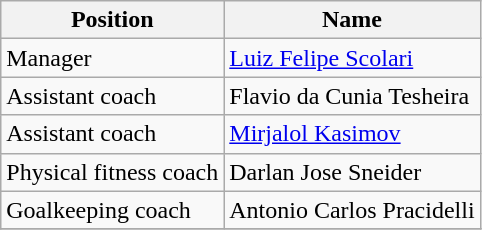<table class="wikitable">
<tr>
<th>Position</th>
<th>Name</th>
</tr>
<tr>
<td>Manager</td>
<td> <a href='#'>Luiz Felipe Scolari</a></td>
</tr>
<tr>
<td>Assistant coach</td>
<td> Flavio da Cunia Tesheira</td>
</tr>
<tr>
<td>Assistant coach</td>
<td> <a href='#'>Mirjalol Kasimov</a></td>
</tr>
<tr>
<td>Physical fitness coach</td>
<td> Darlan Jose Sneider</td>
</tr>
<tr gf>
<td>Goalkeeping coach</td>
<td> Antonio Carlos Pracidelli</td>
</tr>
<tr>
</tr>
</table>
